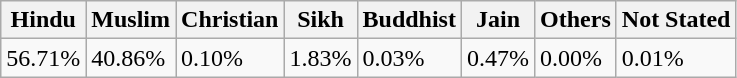<table class="wikitable">
<tr>
<th>Hindu</th>
<th>Muslim</th>
<th>Christian</th>
<th>Sikh</th>
<th>Buddhist</th>
<th>Jain</th>
<th>Others</th>
<th>Not Stated</th>
</tr>
<tr>
<td>56.71%</td>
<td>40.86%</td>
<td>0.10%</td>
<td>1.83%</td>
<td>0.03%</td>
<td>0.47%</td>
<td>0.00%</td>
<td>0.01%</td>
</tr>
</table>
